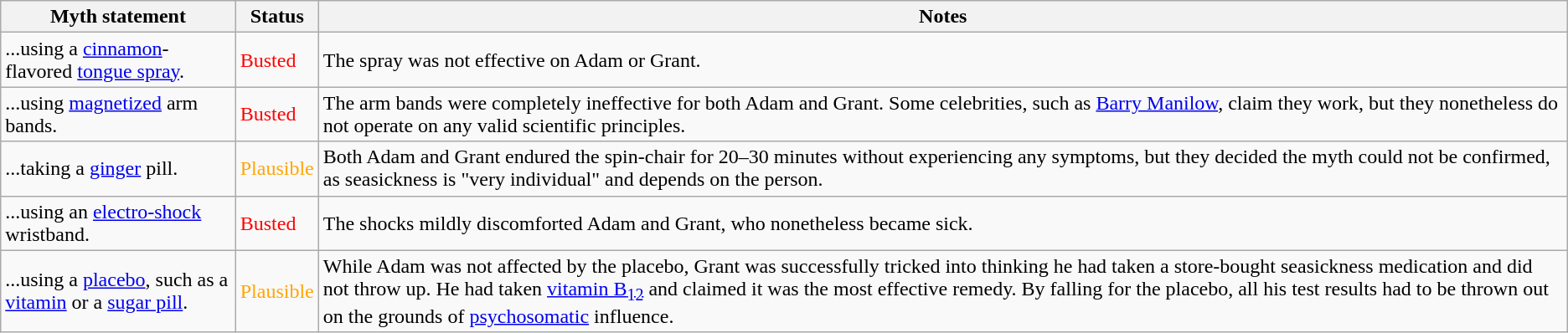<table class="wikitable plainrowheaders">
<tr>
<th>Myth statement</th>
<th>Status</th>
<th>Notes</th>
</tr>
<tr>
<td>...using a <a href='#'>cinnamon</a>-flavored <a href='#'>tongue spray</a>.</td>
<td style="color:red">Busted</td>
<td>The spray was not effective on Adam or Grant.</td>
</tr>
<tr>
<td>...using <a href='#'>magnetized</a> arm bands.</td>
<td style="color:red">Busted</td>
<td>The arm bands were completely ineffective for both Adam and Grant.  Some celebrities, such as <a href='#'>Barry Manilow</a>, claim they work, but they nonetheless do not operate on any valid scientific principles.</td>
</tr>
<tr>
<td>...taking a <a href='#'>ginger</a> pill.</td>
<td style="color:orange">Plausible</td>
<td>Both Adam and Grant endured the spin-chair for 20–30 minutes without experiencing any symptoms, but they decided the myth could not be confirmed, as seasickness is "very individual" and depends on the person.</td>
</tr>
<tr>
<td>...using an <a href='#'>electro-shock</a> wristband.</td>
<td style="color:red">Busted</td>
<td>The shocks mildly discomforted Adam and Grant, who nonetheless became sick.</td>
</tr>
<tr>
<td>...using a <a href='#'>placebo</a>, such as a <a href='#'>vitamin</a> or a <a href='#'>sugar pill</a>.</td>
<td style="color:orange">Plausible</td>
<td>While Adam was not affected by the placebo, Grant was successfully tricked into thinking he had taken a store-bought seasickness medication and did not throw up. He had taken <a href='#'>vitamin B<sub>12</sub></a> and claimed it was the most effective remedy. By falling for the placebo, all his test results had to be thrown out on the grounds of <a href='#'>psychosomatic</a> influence.</td>
</tr>
</table>
